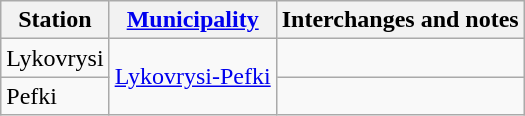<table class="wikitable sortable">
<tr>
<th>Station</th>
<th><a href='#'>Municipality</a></th>
<th class="unsortable">Interchanges and notes</th>
</tr>
<tr>
<td>Lykovrysi</td>
<td rowspan="2"><a href='#'>Lykovrysi-Pefki</a></td>
<td></td>
</tr>
<tr>
<td>Pefki</td>
<td></td>
</tr>
</table>
